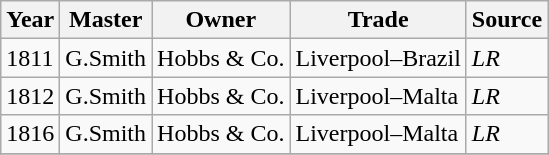<table class=" wikitable">
<tr>
<th>Year</th>
<th>Master</th>
<th>Owner</th>
<th>Trade</th>
<th>Source</th>
</tr>
<tr>
<td>1811</td>
<td>G.Smith</td>
<td>Hobbs & Co.</td>
<td>Liverpool–Brazil</td>
<td><em>LR</em></td>
</tr>
<tr>
<td>1812</td>
<td>G.Smith</td>
<td>Hobbs & Co.</td>
<td>Liverpool–Malta</td>
<td><em>LR</em></td>
</tr>
<tr>
<td>1816</td>
<td>G.Smith</td>
<td>Hobbs & Co.</td>
<td>Liverpool–Malta</td>
<td><em>LR</em></td>
</tr>
<tr>
</tr>
</table>
